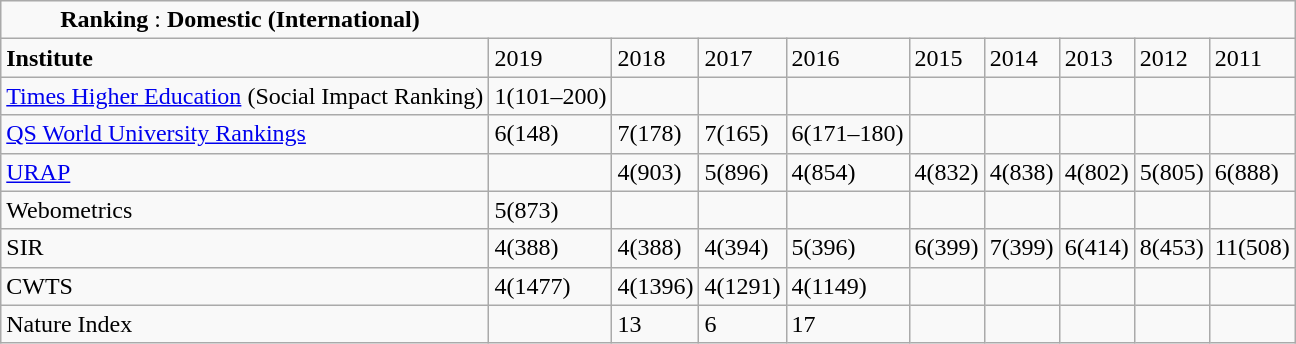<table class="wikitable">
<tr>
<td colspan="10">                                                                                                <strong>Ranking</strong> : <strong>Domestic (International)</strong></td>
</tr>
<tr>
<td><strong>Institute</strong></td>
<td>2019</td>
<td>2018</td>
<td>2017</td>
<td>2016</td>
<td>2015</td>
<td>2014</td>
<td>2013</td>
<td>2012</td>
<td>2011</td>
</tr>
<tr>
<td><a href='#'>Times Higher Education</a> (Social Impact Ranking)</td>
<td>1(101–200)</td>
<td></td>
<td></td>
<td></td>
<td></td>
<td></td>
<td></td>
<td></td>
<td></td>
</tr>
<tr>
<td><a href='#'>QS World University Rankings</a></td>
<td>6(148)</td>
<td>7(178)</td>
<td>7(165)</td>
<td>6(171–180)</td>
<td></td>
<td></td>
<td></td>
<td></td>
<td></td>
</tr>
<tr>
<td><a href='#'>URAP</a></td>
<td></td>
<td>4(903)</td>
<td>5(896)</td>
<td>4(854)</td>
<td>4(832)</td>
<td>4(838)</td>
<td>4(802)</td>
<td>5(805)</td>
<td>6(888)</td>
</tr>
<tr>
<td>Webometrics</td>
<td>5(873)</td>
<td></td>
<td></td>
<td></td>
<td></td>
<td></td>
<td></td>
<td></td>
<td></td>
</tr>
<tr>
<td>SIR</td>
<td>4(388)</td>
<td>4(388)</td>
<td>4(394)</td>
<td>5(396)</td>
<td>6(399)</td>
<td>7(399)</td>
<td>6(414)</td>
<td>8(453)</td>
<td>11(508)</td>
</tr>
<tr>
<td>CWTS</td>
<td>4(1477)</td>
<td>4(1396)</td>
<td>4(1291)</td>
<td>4(1149)</td>
<td></td>
<td></td>
<td></td>
<td></td>
<td></td>
</tr>
<tr>
<td>Nature Index</td>
<td></td>
<td>13</td>
<td>6</td>
<td>17</td>
<td></td>
<td></td>
<td></td>
<td></td>
<td></td>
</tr>
</table>
